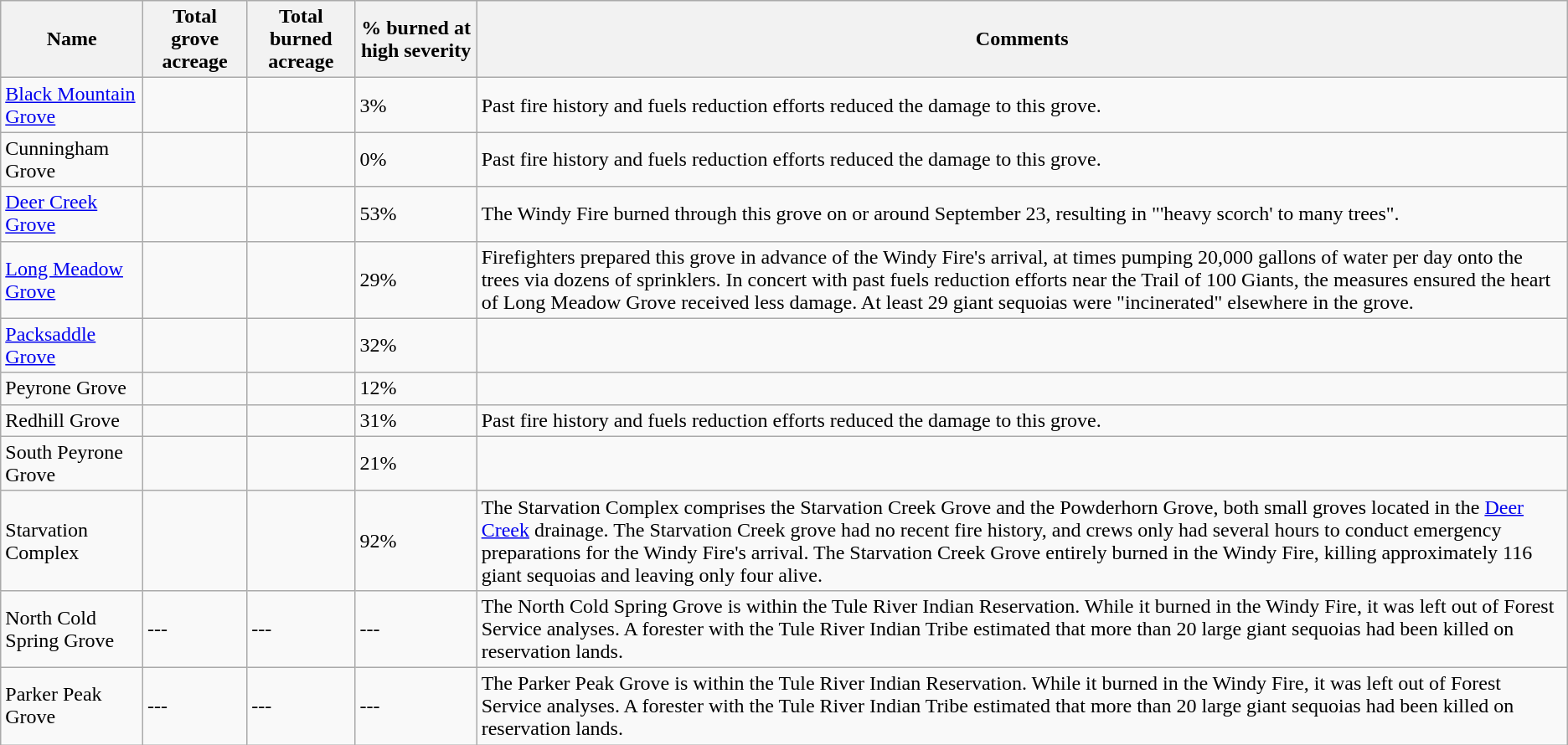<table class="wikitable">
<tr>
<th>Name</th>
<th>Total grove acreage</th>
<th>Total burned acreage</th>
<th>% burned at high severity</th>
<th>Comments</th>
</tr>
<tr>
<td><a href='#'>Black Mountain Grove</a></td>
<td></td>
<td></td>
<td>3%</td>
<td>Past fire history and fuels reduction efforts reduced the damage to this grove.</td>
</tr>
<tr>
<td>Cunningham Grove</td>
<td></td>
<td></td>
<td>0%</td>
<td>Past fire history and fuels reduction efforts reduced the damage to this grove.</td>
</tr>
<tr>
<td><a href='#'>Deer Creek Grove</a></td>
<td></td>
<td></td>
<td>53%</td>
<td>The Windy Fire burned through this grove on or around September 23, resulting in "'heavy scorch' to many trees".</td>
</tr>
<tr>
<td><a href='#'>Long Meadow Grove</a></td>
<td></td>
<td></td>
<td>29%</td>
<td>Firefighters prepared this grove in advance of the Windy Fire's arrival, at times pumping 20,000 gallons of water per day onto the trees via dozens of sprinklers. In concert with past fuels reduction efforts near the Trail of 100 Giants, the measures ensured the heart of Long Meadow Grove received less damage. At least 29 giant sequoias were "incinerated" elsewhere in the grove.</td>
</tr>
<tr>
<td><a href='#'>Packsaddle Grove</a></td>
<td></td>
<td></td>
<td>32%</td>
<td></td>
</tr>
<tr>
<td>Peyrone Grove</td>
<td></td>
<td></td>
<td>12%</td>
<td></td>
</tr>
<tr>
<td>Redhill Grove</td>
<td></td>
<td></td>
<td>31%</td>
<td>Past fire history and fuels reduction efforts reduced the damage to this grove.</td>
</tr>
<tr>
<td>South Peyrone Grove</td>
<td></td>
<td></td>
<td>21%</td>
<td></td>
</tr>
<tr>
<td>Starvation Complex</td>
<td></td>
<td></td>
<td>92%</td>
<td>The Starvation Complex comprises the Starvation Creek Grove and the Powderhorn Grove, both small groves located in the <a href='#'>Deer Creek</a> drainage. The Starvation Creek grove had no recent fire history, and crews only had several hours to conduct emergency preparations for the Windy Fire's arrival. The Starvation Creek Grove entirely burned in the Windy Fire, killing approximately 116 giant sequoias and leaving only four alive.</td>
</tr>
<tr>
<td>North Cold Spring Grove</td>
<td>---</td>
<td>---</td>
<td>---</td>
<td>The North Cold Spring Grove is within the Tule River Indian Reservation. While it burned in the Windy Fire, it was left out of Forest Service analyses. A forester with the Tule River Indian Tribe estimated that more than 20 large giant sequoias had been killed on reservation lands.</td>
</tr>
<tr>
<td>Parker Peak Grove</td>
<td>---</td>
<td>---</td>
<td>---</td>
<td>The Parker Peak Grove is within the Tule River Indian Reservation. While it burned in the Windy Fire, it was left out of Forest Service analyses. A forester with the Tule River Indian Tribe estimated that more than 20 large giant sequoias had been killed on reservation lands.</td>
</tr>
</table>
